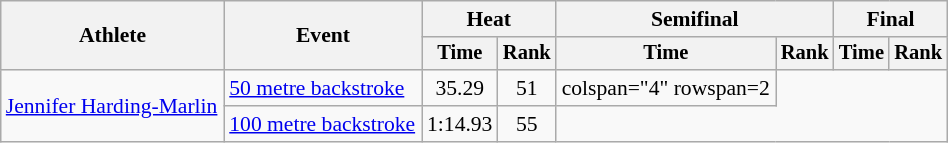<table class="wikitable" style="text-align:center; font-size:90%; width:50%;">
<tr>
<th rowspan="2">Athlete</th>
<th rowspan="2">Event</th>
<th colspan="2">Heat</th>
<th colspan="2">Semifinal</th>
<th colspan="2">Final</th>
</tr>
<tr style="font-size:95%">
<th>Time</th>
<th>Rank</th>
<th>Time</th>
<th>Rank</th>
<th>Time</th>
<th>Rank</th>
</tr>
<tr>
<td align=left rowspan=2><a href='#'>Jennifer Harding-Marlin</a></td>
<td align=left><a href='#'>50 metre backstroke</a></td>
<td>35.29</td>
<td>51</td>
<td>colspan="4" rowspan=2 </td>
</tr>
<tr>
<td align=left><a href='#'>100 metre backstroke</a></td>
<td>1:14.93</td>
<td>55</td>
</tr>
</table>
